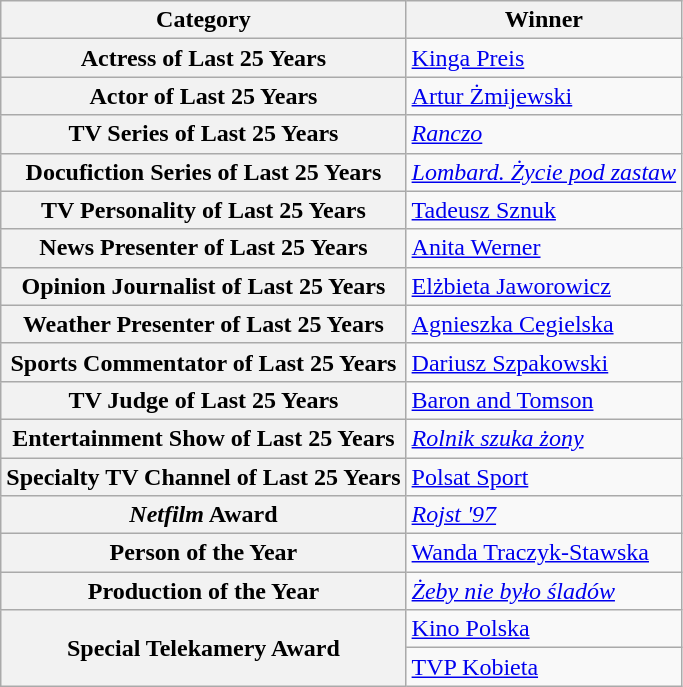<table class="wikitable">
<tr>
<th>Category</th>
<th>Winner</th>
</tr>
<tr>
<th scope="row">Actress of Last 25 Years</th>
<td><a href='#'>Kinga Preis</a></td>
</tr>
<tr>
<th scope="row">Actor of Last 25 Years</th>
<td><a href='#'>Artur Żmijewski</a></td>
</tr>
<tr>
<th scope="row">TV Series of Last 25 Years</th>
<td><em><a href='#'>Ranczo</a></em></td>
</tr>
<tr>
<th scop="row">Docufiction Series of Last 25 Years</th>
<td><em><a href='#'>Lombard. Życie pod zastaw</a></em></td>
</tr>
<tr>
<th scope="row">TV Personality of Last 25 Years</th>
<td><a href='#'>Tadeusz Sznuk</a></td>
</tr>
<tr>
<th scope="row">News Presenter of Last 25 Years</th>
<td><a href='#'>Anita Werner</a></td>
</tr>
<tr>
<th scope="row">Opinion Journalist of Last 25 Years</th>
<td><a href='#'>Elżbieta Jaworowicz</a></td>
</tr>
<tr>
<th scope="row">Weather Presenter of Last 25 Years</th>
<td><a href='#'>Agnieszka Cegielska</a></td>
</tr>
<tr>
<th scope="row">Sports Commentator of Last 25 Years</th>
<td><a href='#'>Dariusz Szpakowski</a></td>
</tr>
<tr>
<th scope="row">TV Judge of Last 25 Years</th>
<td><a href='#'>Baron and Tomson</a></td>
</tr>
<tr>
<th scope="row">Entertainment Show of Last 25 Years</th>
<td><em><a href='#'>Rolnik szuka żony</a></em></td>
</tr>
<tr>
<th scope="row">Specialty TV Channel of Last 25 Years</th>
<td><a href='#'>Polsat Sport</a></td>
</tr>
<tr>
<th scope="row"><em>Netfilm</em> Award</th>
<td><em><a href='#'>Rojst '97</a></em></td>
</tr>
<tr>
<th scope="row">Person of the Year</th>
<td><a href='#'>Wanda Traczyk-Stawska</a></td>
</tr>
<tr>
<th scope="row">Production of the Year</th>
<td><em><a href='#'>Żeby nie było śladów</a></em></td>
</tr>
<tr>
<th scope="row" rowspan="2">Special Telekamery Award</th>
<td><a href='#'>Kino Polska</a></td>
</tr>
<tr>
<td><a href='#'>TVP Kobieta</a></td>
</tr>
</table>
